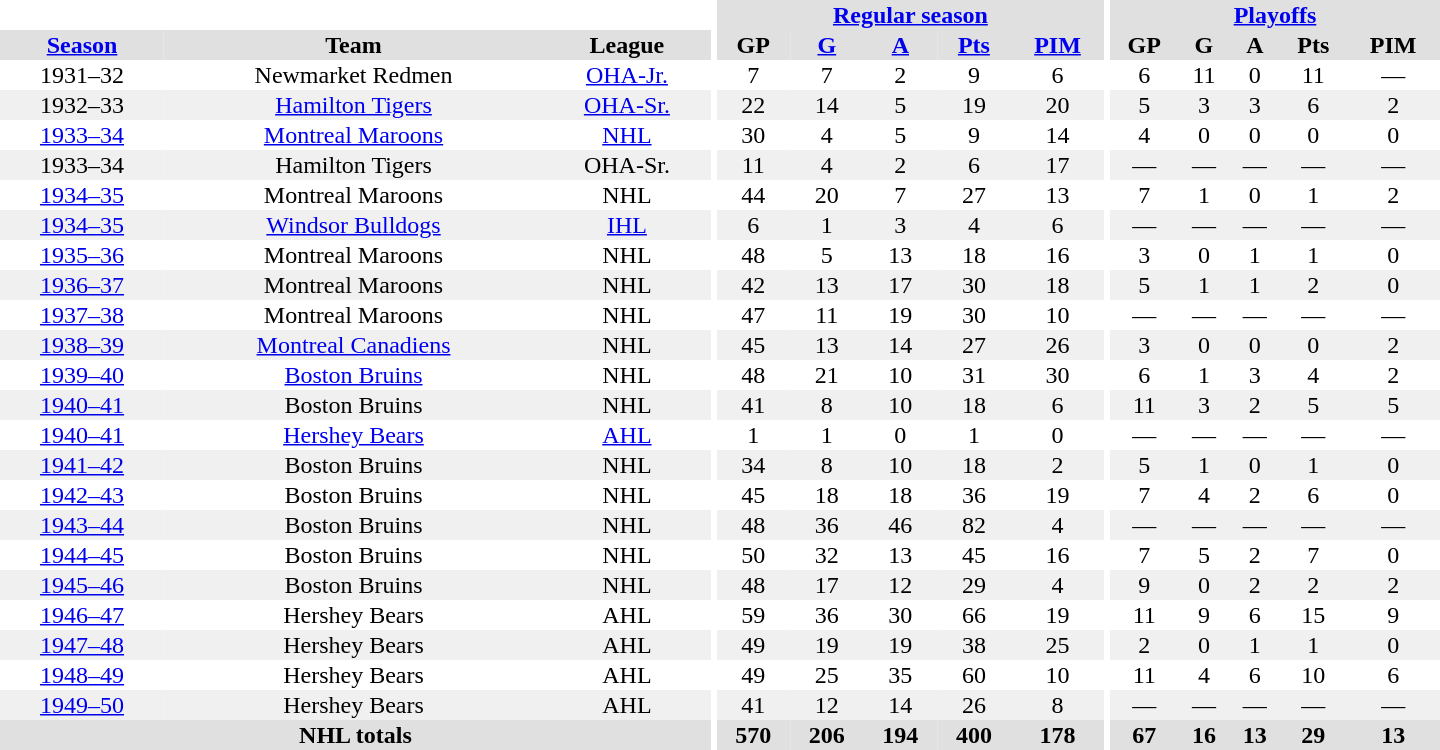<table border="0" cellpadding="1" cellspacing="0" style="text-align:center; width:60em">
<tr bgcolor="#e0e0e0">
<th colspan="3" bgcolor="#ffffff"></th>
<th rowspan="100" bgcolor="#ffffff"></th>
<th colspan="5"><a href='#'>Regular season</a></th>
<th rowspan="100" bgcolor="#ffffff"></th>
<th colspan="5"><a href='#'>Playoffs</a></th>
</tr>
<tr bgcolor="#e0e0e0">
<th><a href='#'>Season</a></th>
<th>Team</th>
<th>League</th>
<th>GP</th>
<th><a href='#'>G</a></th>
<th><a href='#'>A</a></th>
<th><a href='#'>Pts</a></th>
<th><a href='#'>PIM</a></th>
<th>GP</th>
<th>G</th>
<th>A</th>
<th>Pts</th>
<th>PIM</th>
</tr>
<tr>
<td>1931–32</td>
<td>Newmarket Redmen</td>
<td><a href='#'>OHA-Jr.</a></td>
<td>7</td>
<td>7</td>
<td>2</td>
<td>9</td>
<td>6</td>
<td>6</td>
<td>11</td>
<td>0</td>
<td>11</td>
<td>—</td>
</tr>
<tr bgcolor="#f0f0f0">
<td>1932–33</td>
<td><a href='#'>Hamilton Tigers</a></td>
<td><a href='#'>OHA-Sr.</a></td>
<td>22</td>
<td>14</td>
<td>5</td>
<td>19</td>
<td>20</td>
<td>5</td>
<td>3</td>
<td>3</td>
<td>6</td>
<td>2</td>
</tr>
<tr>
<td><a href='#'>1933–34</a></td>
<td><a href='#'>Montreal Maroons</a></td>
<td><a href='#'>NHL</a></td>
<td>30</td>
<td>4</td>
<td>5</td>
<td>9</td>
<td>14</td>
<td>4</td>
<td>0</td>
<td>0</td>
<td>0</td>
<td>0</td>
</tr>
<tr bgcolor="#f0f0f0">
<td>1933–34</td>
<td>Hamilton Tigers</td>
<td>OHA-Sr.</td>
<td>11</td>
<td>4</td>
<td>2</td>
<td>6</td>
<td>17</td>
<td>—</td>
<td>—</td>
<td>—</td>
<td>—</td>
<td>—</td>
</tr>
<tr>
<td><a href='#'>1934–35</a></td>
<td>Montreal Maroons</td>
<td>NHL</td>
<td>44</td>
<td>20</td>
<td>7</td>
<td>27</td>
<td>13</td>
<td>7</td>
<td>1</td>
<td>0</td>
<td>1</td>
<td>2</td>
</tr>
<tr bgcolor="#f0f0f0">
<td><a href='#'>1934–35</a></td>
<td><a href='#'>Windsor Bulldogs</a></td>
<td><a href='#'>IHL</a></td>
<td>6</td>
<td>1</td>
<td>3</td>
<td>4</td>
<td>6</td>
<td>—</td>
<td>—</td>
<td>—</td>
<td>—</td>
<td>—</td>
</tr>
<tr>
<td><a href='#'>1935–36</a></td>
<td>Montreal Maroons</td>
<td>NHL</td>
<td>48</td>
<td>5</td>
<td>13</td>
<td>18</td>
<td>16</td>
<td>3</td>
<td>0</td>
<td>1</td>
<td>1</td>
<td>0</td>
</tr>
<tr bgcolor="#f0f0f0">
<td><a href='#'>1936–37</a></td>
<td>Montreal Maroons</td>
<td>NHL</td>
<td>42</td>
<td>13</td>
<td>17</td>
<td>30</td>
<td>18</td>
<td>5</td>
<td>1</td>
<td>1</td>
<td>2</td>
<td>0</td>
</tr>
<tr>
<td><a href='#'>1937–38</a></td>
<td>Montreal Maroons</td>
<td>NHL</td>
<td>47</td>
<td>11</td>
<td>19</td>
<td>30</td>
<td>10</td>
<td>—</td>
<td>—</td>
<td>—</td>
<td>—</td>
<td>—</td>
</tr>
<tr bgcolor="#f0f0f0">
<td><a href='#'>1938–39</a></td>
<td><a href='#'>Montreal Canadiens</a></td>
<td>NHL</td>
<td>45</td>
<td>13</td>
<td>14</td>
<td>27</td>
<td>26</td>
<td>3</td>
<td>0</td>
<td>0</td>
<td>0</td>
<td>2</td>
</tr>
<tr>
<td><a href='#'>1939–40</a></td>
<td><a href='#'>Boston Bruins</a></td>
<td>NHL</td>
<td>48</td>
<td>21</td>
<td>10</td>
<td>31</td>
<td>30</td>
<td>6</td>
<td>1</td>
<td>3</td>
<td>4</td>
<td>2</td>
</tr>
<tr bgcolor="#f0f0f0">
<td><a href='#'>1940–41</a></td>
<td>Boston Bruins</td>
<td>NHL</td>
<td>41</td>
<td>8</td>
<td>10</td>
<td>18</td>
<td>6</td>
<td>11</td>
<td>3</td>
<td>2</td>
<td>5</td>
<td>5</td>
</tr>
<tr>
<td><a href='#'>1940–41</a></td>
<td><a href='#'>Hershey Bears</a></td>
<td><a href='#'>AHL</a></td>
<td>1</td>
<td>1</td>
<td>0</td>
<td>1</td>
<td>0</td>
<td>—</td>
<td>—</td>
<td>—</td>
<td>—</td>
<td>—</td>
</tr>
<tr bgcolor="#f0f0f0">
<td><a href='#'>1941–42</a></td>
<td>Boston Bruins</td>
<td>NHL</td>
<td>34</td>
<td>8</td>
<td>10</td>
<td>18</td>
<td>2</td>
<td>5</td>
<td>1</td>
<td>0</td>
<td>1</td>
<td>0</td>
</tr>
<tr>
<td><a href='#'>1942–43</a></td>
<td>Boston Bruins</td>
<td>NHL</td>
<td>45</td>
<td>18</td>
<td>18</td>
<td>36</td>
<td>19</td>
<td>7</td>
<td>4</td>
<td>2</td>
<td>6</td>
<td>0</td>
</tr>
<tr bgcolor="#f0f0f0">
<td><a href='#'>1943–44</a></td>
<td>Boston Bruins</td>
<td>NHL</td>
<td>48</td>
<td>36</td>
<td>46</td>
<td>82</td>
<td>4</td>
<td>—</td>
<td>—</td>
<td>—</td>
<td>—</td>
<td>—</td>
</tr>
<tr>
<td><a href='#'>1944–45</a></td>
<td>Boston Bruins</td>
<td>NHL</td>
<td>50</td>
<td>32</td>
<td>13</td>
<td>45</td>
<td>16</td>
<td>7</td>
<td>5</td>
<td>2</td>
<td>7</td>
<td>0</td>
</tr>
<tr bgcolor="#f0f0f0">
<td><a href='#'>1945–46</a></td>
<td>Boston Bruins</td>
<td>NHL</td>
<td>48</td>
<td>17</td>
<td>12</td>
<td>29</td>
<td>4</td>
<td>9</td>
<td>0</td>
<td>2</td>
<td>2</td>
<td>2</td>
</tr>
<tr>
<td><a href='#'>1946–47</a></td>
<td>Hershey Bears</td>
<td>AHL</td>
<td>59</td>
<td>36</td>
<td>30</td>
<td>66</td>
<td>19</td>
<td>11</td>
<td>9</td>
<td>6</td>
<td>15</td>
<td>9</td>
</tr>
<tr bgcolor="#f0f0f0">
<td><a href='#'>1947–48</a></td>
<td>Hershey Bears</td>
<td>AHL</td>
<td>49</td>
<td>19</td>
<td>19</td>
<td>38</td>
<td>25</td>
<td>2</td>
<td>0</td>
<td>1</td>
<td>1</td>
<td>0</td>
</tr>
<tr>
<td><a href='#'>1948–49</a></td>
<td>Hershey Bears</td>
<td>AHL</td>
<td>49</td>
<td>25</td>
<td>35</td>
<td>60</td>
<td>10</td>
<td>11</td>
<td>4</td>
<td>6</td>
<td>10</td>
<td>6</td>
</tr>
<tr bgcolor="#f0f0f0">
<td><a href='#'>1949–50</a></td>
<td>Hershey Bears</td>
<td>AHL</td>
<td>41</td>
<td>12</td>
<td>14</td>
<td>26</td>
<td>8</td>
<td>—</td>
<td>—</td>
<td>—</td>
<td>—</td>
<td>—</td>
</tr>
<tr bgcolor="#e0e0e0">
<th colspan="3">NHL totals</th>
<th>570</th>
<th>206</th>
<th>194</th>
<th>400</th>
<th>178</th>
<th>67</th>
<th>16</th>
<th>13</th>
<th>29</th>
<th>13</th>
</tr>
</table>
